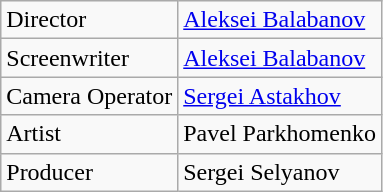<table border=1 class="wikitable">
<tr>
<td>Director</td>
<td><a href='#'>Aleksei Balabanov</a></td>
</tr>
<tr>
<td>Screenwriter</td>
<td><a href='#'>Aleksei Balabanov</a></td>
</tr>
<tr>
<td>Camera Operator</td>
<td><a href='#'>Sergei Astakhov</a></td>
</tr>
<tr>
<td>Artist</td>
<td>Pavel Parkhomenko</td>
</tr>
<tr>
<td>Producer</td>
<td>Sergei Selyanov</td>
</tr>
</table>
